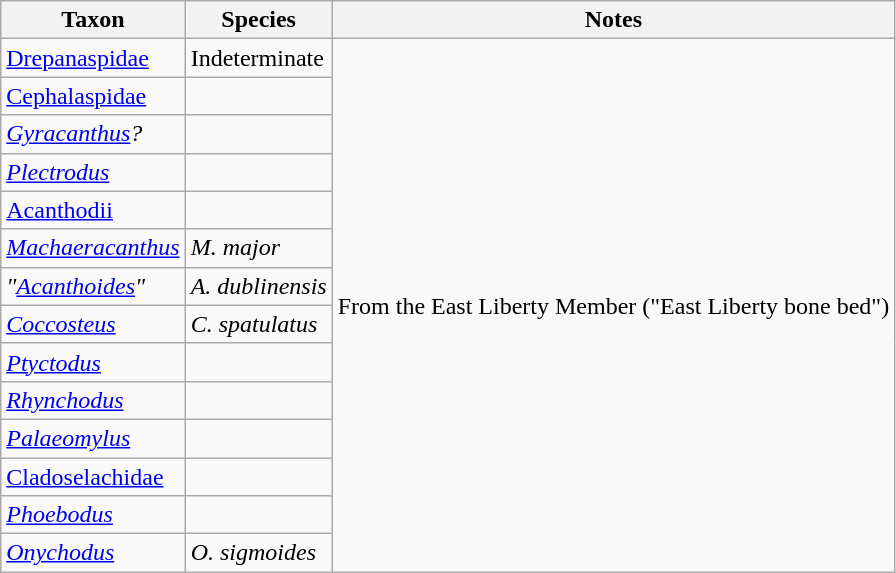<table class="wikitable sortable">
<tr>
<th>Taxon</th>
<th>Species</th>
<th>Notes</th>
</tr>
<tr>
<td><a href='#'>Drepanaspidae</a></td>
<td>Indeterminate</td>
<td rowspan="14">From the East Liberty Member ("East Liberty bone bed")</td>
</tr>
<tr>
<td><a href='#'>Cephalaspidae</a></td>
<td></td>
</tr>
<tr>
<td><em><a href='#'>Gyracanthus</a>?</em></td>
<td></td>
</tr>
<tr>
<td><em><a href='#'>Plectrodus</a></em></td>
<td></td>
</tr>
<tr>
<td><a href='#'>Acanthodii</a></td>
<td></td>
</tr>
<tr>
<td><em><a href='#'>Machaeracanthus</a></em></td>
<td><em>M. major</em></td>
</tr>
<tr>
<td><em>"<a href='#'>Acanthoides</a>"</em></td>
<td><em>A. dublinensis</em></td>
</tr>
<tr>
<td><em><a href='#'>Coccosteus</a></em></td>
<td><em>C. spatulatus</em></td>
</tr>
<tr>
<td><em><a href='#'>Ptyctodus</a></em></td>
<td></td>
</tr>
<tr>
<td><em><a href='#'>Rhynchodus</a></em></td>
<td></td>
</tr>
<tr>
<td><em><a href='#'>Palaeomylus</a></em></td>
<td></td>
</tr>
<tr>
<td><a href='#'>Cladoselachidae</a></td>
<td></td>
</tr>
<tr>
<td><em><a href='#'>Phoebodus</a></em></td>
<td></td>
</tr>
<tr>
<td><em><a href='#'>Onychodus</a></em></td>
<td><em>O. sigmoides</em></td>
</tr>
</table>
